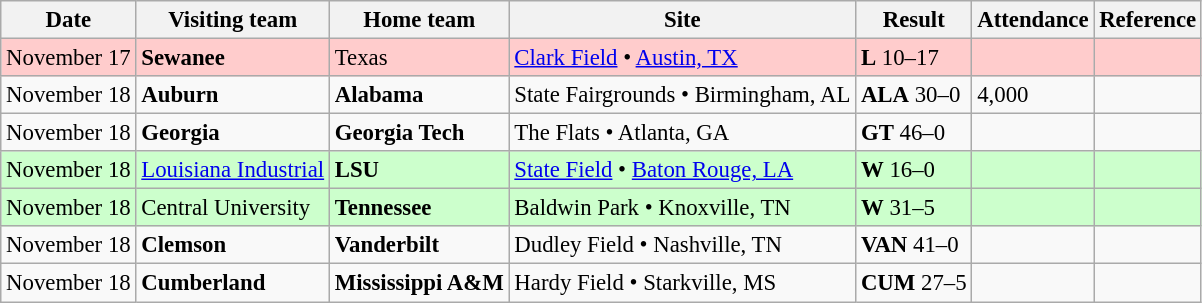<table class="wikitable" style="font-size:95%;">
<tr>
<th>Date</th>
<th>Visiting team</th>
<th>Home team</th>
<th>Site</th>
<th>Result</th>
<th>Attendance</th>
<th class="unsortable">Reference</th>
</tr>
<tr bgcolor=ffcccc>
<td>November 17</td>
<td><strong>Sewanee</strong></td>
<td>Texas</td>
<td><a href='#'>Clark Field</a> • <a href='#'>Austin, TX</a></td>
<td><strong>L</strong> 10–17</td>
<td></td>
<td></td>
</tr>
<tr bgcolor=>
<td>November 18</td>
<td><strong>Auburn</strong></td>
<td><strong>Alabama</strong></td>
<td>State Fairgrounds • Birmingham, AL</td>
<td><strong>ALA</strong> 30–0</td>
<td>4,000</td>
<td></td>
</tr>
<tr bgcolor=>
<td>November 18</td>
<td><strong>Georgia</strong></td>
<td><strong>Georgia Tech</strong></td>
<td>The Flats • Atlanta, GA</td>
<td><strong>GT</strong> 46–0</td>
<td></td>
<td></td>
</tr>
<tr bgcolor=ccffcc>
<td>November 18</td>
<td><a href='#'>Louisiana Industrial</a></td>
<td><strong>LSU</strong></td>
<td><a href='#'>State Field</a> • <a href='#'>Baton Rouge, LA</a></td>
<td><strong>W</strong> 16–0</td>
<td></td>
<td></td>
</tr>
<tr bgcolor=ccffcc>
<td>November 18</td>
<td>Central University</td>
<td><strong>Tennessee</strong></td>
<td>Baldwin Park • Knoxville, TN</td>
<td><strong>W</strong> 31–5</td>
<td></td>
<td></td>
</tr>
<tr bgcolor=>
<td>November 18</td>
<td><strong>Clemson</strong></td>
<td><strong>Vanderbilt</strong></td>
<td>Dudley Field • Nashville, TN</td>
<td><strong>VAN</strong> 41–0</td>
<td></td>
<td></td>
</tr>
<tr bgcolor=>
<td>November 18</td>
<td><strong>Cumberland</strong></td>
<td><strong>Mississippi A&M</strong></td>
<td>Hardy Field • Starkville, MS</td>
<td><strong>CUM</strong> 27–5</td>
<td></td>
<td></td>
</tr>
</table>
